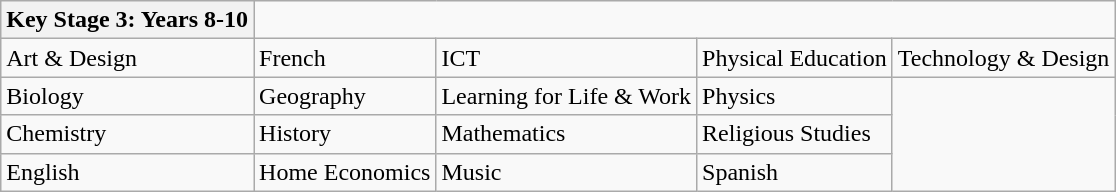<table class="wikitable">
<tr>
<th>Key Stage 3: Years 8-10</th>
</tr>
<tr>
<td>Art & Design</td>
<td>French</td>
<td>ICT</td>
<td>Physical Education</td>
<td>Technology & Design</td>
</tr>
<tr>
<td>Biology</td>
<td>Geography</td>
<td>Learning for Life & Work</td>
<td>Physics</td>
</tr>
<tr>
<td>Chemistry</td>
<td>History</td>
<td>Mathematics</td>
<td>Religious Studies</td>
</tr>
<tr>
<td>English</td>
<td>Home Economics</td>
<td>Music</td>
<td>Spanish</td>
</tr>
</table>
